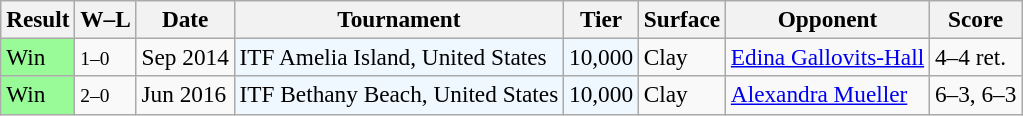<table class="sortable wikitable" style=font-size:97%>
<tr>
<th>Result</th>
<th class="unsortable">W–L</th>
<th>Date</th>
<th>Tournament</th>
<th>Tier</th>
<th>Surface</th>
<th>Opponent</th>
<th class="unsortable">Score</th>
</tr>
<tr>
<td style="background:#98fb98;">Win</td>
<td><small>1–0</small></td>
<td>Sep 2014</td>
<td style="background:#f0f8ff;">ITF Amelia Island, United States</td>
<td style="background:#f0f8ff;">10,000</td>
<td>Clay</td>
<td> <a href='#'>Edina Gallovits-Hall</a></td>
<td>4–4 ret.</td>
</tr>
<tr>
<td style="background:#98fb98;">Win</td>
<td><small>2–0</small></td>
<td>Jun 2016</td>
<td style="background:#f0f8ff;">ITF Bethany Beach, United States</td>
<td style="background:#f0f8ff;">10,000</td>
<td>Clay</td>
<td> <a href='#'>Alexandra Mueller</a></td>
<td>6–3, 6–3</td>
</tr>
</table>
